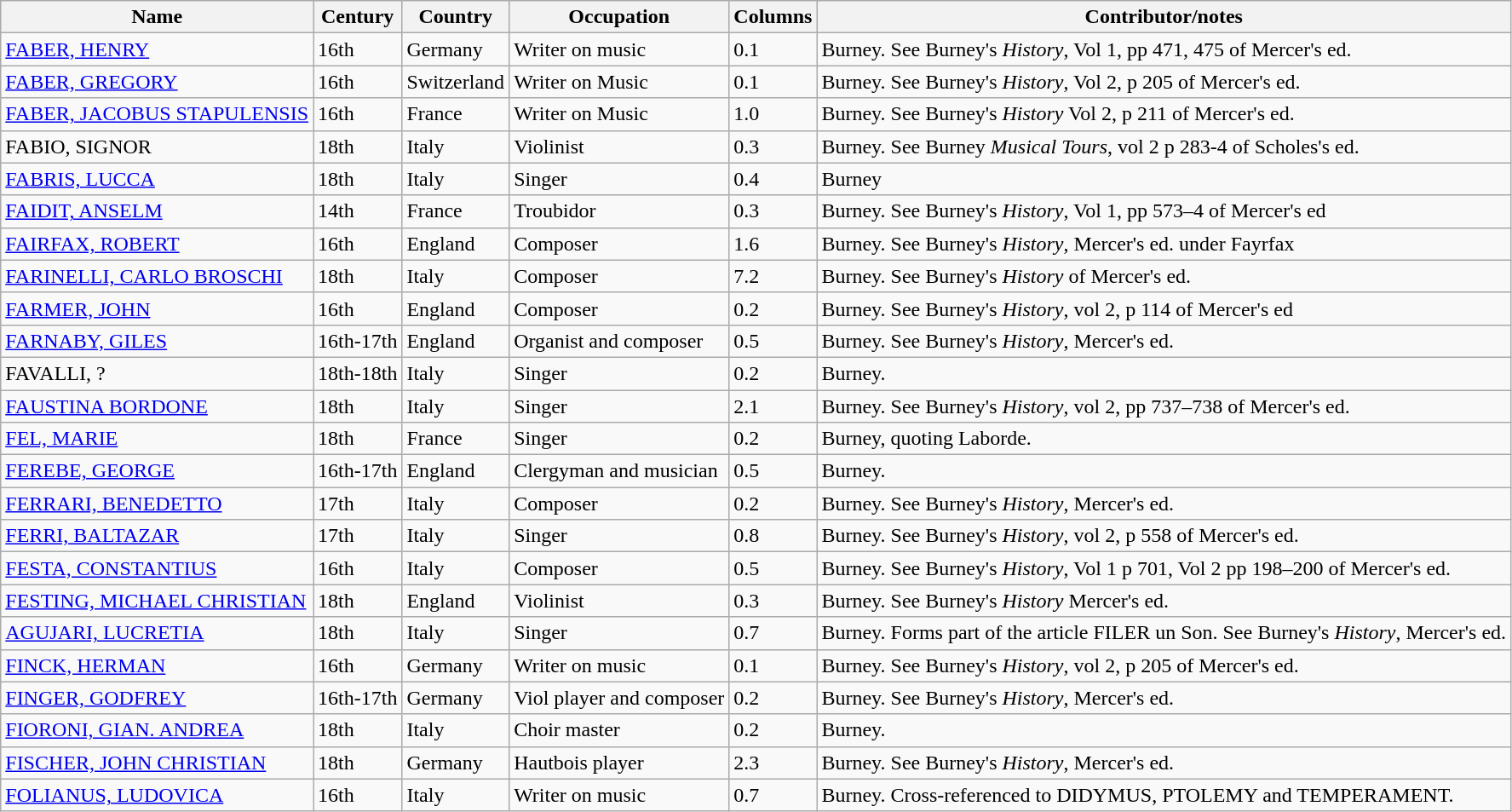<table class="wikitable">
<tr>
<th>Name</th>
<th>Century</th>
<th>Country</th>
<th>Occupation</th>
<th>Columns</th>
<th>Contributor/notes</th>
</tr>
<tr>
<td><a href='#'>FABER, HENRY</a></td>
<td>16th</td>
<td>Germany</td>
<td>Writer on music</td>
<td>0.1</td>
<td>Burney. See Burney's <em>History</em>, Vol 1, pp 471, 475 of Mercer's ed.</td>
</tr>
<tr>
<td><a href='#'>FABER, GREGORY</a></td>
<td>16th</td>
<td>Switzerland</td>
<td>Writer on Music</td>
<td>0.1</td>
<td>Burney. See Burney's <em>History</em>, Vol 2, p 205 of Mercer's ed.</td>
</tr>
<tr>
<td><a href='#'>FABER, JACOBUS STAPULENSIS</a></td>
<td>16th</td>
<td>France</td>
<td>Writer on Music</td>
<td>1.0</td>
<td>Burney. See Burney's <em>History</em> Vol 2, p 211 of Mercer's ed.</td>
</tr>
<tr>
<td>FABIO, SIGNOR</td>
<td>18th</td>
<td>Italy</td>
<td>Violinist</td>
<td>0.3</td>
<td>Burney. See Burney <em>Musical Tours</em>, vol 2 p 283-4 of Scholes's ed.</td>
</tr>
<tr>
<td><a href='#'>FABRIS, LUCCA</a></td>
<td>18th</td>
<td>Italy</td>
<td>Singer</td>
<td>0.4</td>
<td>Burney</td>
</tr>
<tr>
<td><a href='#'>FAIDIT, ANSELM</a></td>
<td>14th</td>
<td>France</td>
<td>Troubidor</td>
<td>0.3</td>
<td>Burney. See Burney's <em>History</em>, Vol 1, pp 573–4 of Mercer's ed</td>
</tr>
<tr>
<td><a href='#'>FAIRFAX, ROBERT</a></td>
<td>16th</td>
<td>England</td>
<td>Composer</td>
<td>1.6</td>
<td>Burney. See Burney's <em>History</em>, Mercer's ed. under Fayrfax</td>
</tr>
<tr>
<td><a href='#'>FARINELLI, CARLO BROSCHI</a></td>
<td>18th</td>
<td>Italy</td>
<td>Composer</td>
<td>7.2</td>
<td>Burney. See Burney's <em>History</em> of Mercer's ed.</td>
</tr>
<tr>
<td><a href='#'>FARMER, JOHN</a></td>
<td>16th</td>
<td>England</td>
<td>Composer</td>
<td>0.2</td>
<td>Burney. See Burney's <em>History</em>, vol 2, p 114 of Mercer's ed</td>
</tr>
<tr>
<td><a href='#'>FARNABY, GILES</a></td>
<td>16th-17th</td>
<td>England</td>
<td>Organist and composer</td>
<td>0.5</td>
<td>Burney. See Burney's <em>History</em>, Mercer's ed.</td>
</tr>
<tr>
<td>FAVALLI, ?</td>
<td>18th-18th</td>
<td>Italy</td>
<td>Singer</td>
<td>0.2</td>
<td>Burney.</td>
</tr>
<tr>
<td><a href='#'>FAUSTINA BORDONE</a></td>
<td>18th</td>
<td>Italy</td>
<td>Singer</td>
<td>2.1</td>
<td>Burney. See Burney's <em>History</em>, vol 2, pp 737–738 of Mercer's ed.</td>
</tr>
<tr>
<td><a href='#'>FEL, MARIE</a></td>
<td>18th</td>
<td>France</td>
<td>Singer</td>
<td>0.2</td>
<td>Burney, quoting Laborde.</td>
</tr>
<tr>
<td><a href='#'>FEREBE, GEORGE</a></td>
<td>16th-17th</td>
<td>England</td>
<td>Clergyman and musician</td>
<td>0.5</td>
<td>Burney.</td>
</tr>
<tr>
<td><a href='#'>FERRARI, BENEDETTO</a></td>
<td>17th</td>
<td>Italy</td>
<td>Composer</td>
<td>0.2</td>
<td>Burney. See Burney's <em>History</em>, Mercer's ed.</td>
</tr>
<tr>
<td><a href='#'>FERRI, BALTAZAR</a></td>
<td>17th</td>
<td>Italy</td>
<td>Singer</td>
<td>0.8</td>
<td>Burney. See Burney's <em>History</em>, vol 2, p 558 of Mercer's ed.</td>
</tr>
<tr>
<td><a href='#'>FESTA, CONSTANTIUS</a></td>
<td>16th</td>
<td>Italy</td>
<td>Composer</td>
<td>0.5</td>
<td>Burney. See Burney's <em>History</em>, Vol 1 p 701, Vol 2 pp 198–200 of Mercer's ed.</td>
</tr>
<tr>
<td><a href='#'>FESTING, MICHAEL CHRISTIAN</a></td>
<td>18th</td>
<td>England</td>
<td>Violinist</td>
<td>0.3</td>
<td>Burney. See Burney's <em>History</em> Mercer's ed.</td>
</tr>
<tr>
<td><a href='#'>AGUJARI, LUCRETIA</a></td>
<td>18th</td>
<td>Italy</td>
<td>Singer</td>
<td>0.7</td>
<td>Burney. Forms part of the article FILER un Son. See Burney's <em>History</em>, Mercer's ed.</td>
</tr>
<tr>
<td><a href='#'>FINCK, HERMAN</a></td>
<td>16th</td>
<td>Germany</td>
<td>Writer on music</td>
<td>0.1</td>
<td>Burney. See Burney's <em>History</em>, vol 2, p 205 of Mercer's ed.</td>
</tr>
<tr>
<td><a href='#'>FINGER, GODFREY</a></td>
<td>16th-17th</td>
<td>Germany</td>
<td>Viol player and composer</td>
<td>0.2</td>
<td>Burney. See Burney's <em>History</em>, Mercer's ed.</td>
</tr>
<tr>
<td><a href='#'>FIORONI, GIAN. ANDREA</a></td>
<td>18th</td>
<td>Italy</td>
<td>Choir master</td>
<td>0.2</td>
<td>Burney.</td>
</tr>
<tr>
<td><a href='#'>FISCHER, JOHN CHRISTIAN</a></td>
<td>18th</td>
<td>Germany</td>
<td>Hautbois player</td>
<td>2.3</td>
<td>Burney. See Burney's <em>History</em>, Mercer's ed.</td>
</tr>
<tr>
<td><a href='#'>FOLIANUS, LUDOVICA</a></td>
<td>16th</td>
<td>Italy</td>
<td>Writer on music</td>
<td>0.7</td>
<td>Burney. Cross-referenced to DIDYMUS, PTOLEMY and TEMPERAMENT.</td>
</tr>
</table>
